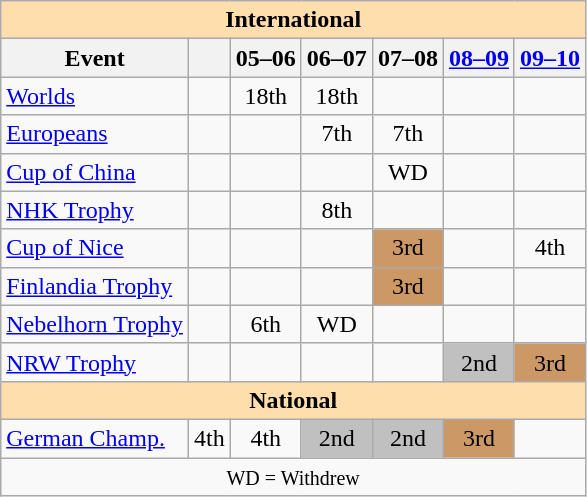<table class="wikitable" style="text-align:center">
<tr>
<th style="background-color: #ffdead; " colspan=7 align=center>International</th>
</tr>
<tr>
<th>Event</th>
<th></th>
<th>05–06</th>
<th>06–07</th>
<th>07–08</th>
<th><a href='#'>08–09</a></th>
<th><a href='#'>09–10</a></th>
</tr>
<tr>
<td align=left><a href='#'>Worlds</a></td>
<td></td>
<td>18th</td>
<td>18th</td>
<td></td>
<td></td>
<td></td>
</tr>
<tr>
<td align=left><a href='#'>Europeans</a></td>
<td></td>
<td></td>
<td>7th</td>
<td>7th</td>
<td></td>
<td></td>
</tr>
<tr>
<td align=left> <a href='#'>Cup of China</a></td>
<td></td>
<td></td>
<td></td>
<td>WD</td>
<td></td>
<td></td>
</tr>
<tr>
<td align=left> <a href='#'>NHK Trophy</a></td>
<td></td>
<td></td>
<td>8th</td>
<td></td>
<td></td>
<td></td>
</tr>
<tr>
<td align=left><a href='#'>Cup of Nice</a></td>
<td></td>
<td></td>
<td></td>
<td bgcolor=cc9966>3rd</td>
<td></td>
<td>4th</td>
</tr>
<tr>
<td align=left><a href='#'>Finlandia Trophy</a></td>
<td></td>
<td></td>
<td></td>
<td bgcolor=cc9966>3rd</td>
<td></td>
<td></td>
</tr>
<tr>
<td align=left><a href='#'>Nebelhorn Trophy</a></td>
<td></td>
<td>6th</td>
<td>WD</td>
<td></td>
<td></td>
<td></td>
</tr>
<tr>
<td align=left><a href='#'>NRW Trophy</a></td>
<td></td>
<td></td>
<td></td>
<td></td>
<td bgcolor=silver>2nd</td>
<td bgcolor=cc9966>3rd</td>
</tr>
<tr>
<th style="background-color: #ffdead; " colspan=7 align=center>National</th>
</tr>
<tr>
<td align=left><a href='#'>German Champ.</a></td>
<td>4th</td>
<td>4th</td>
<td bgcolor=silver>2nd</td>
<td bgcolor=silver>2nd</td>
<td bgcolor=cc9966>3rd</td>
<td></td>
</tr>
<tr>
<td colspan=7 align=center><small> WD = Withdrew </small></td>
</tr>
</table>
